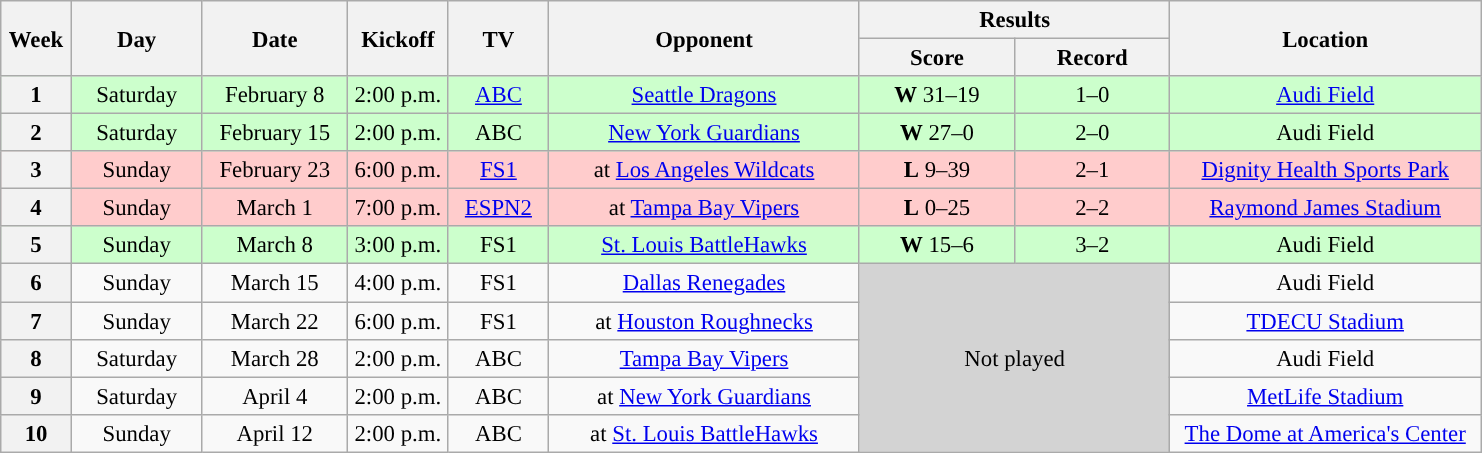<table class="wikitable" style="text-align:center; font-size: 95%;">
<tr>
<th rowspan="2" width="40">Week</th>
<th rowspan="2" width="80">Day</th>
<th rowspan="2" width="90">Date</th>
<th rowspan="2" width="60">Kickoff</th>
<th rowspan="2" width="60">TV</th>
<th rowspan="2" width="200">Opponent</th>
<th colspan="2" width="200">Results</th>
<th rowspan="2" width="200">Location</th>
</tr>
<tr>
<th width="60">Score</th>
<th width="60">Record</th>
</tr>
<tr bgcolor=#ccffcc>
<th>1</th>
<td>Saturday</td>
<td>February 8</td>
<td>2:00 p.m.</td>
<td><a href='#'>ABC</a></td>
<td><a href='#'>Seattle Dragons</a></td>
<td><strong>W</strong> 31–19</td>
<td>1–0</td>
<td><a href='#'>Audi Field</a></td>
</tr>
<tr bgcolor=#ccffcc>
<th>2</th>
<td>Saturday</td>
<td>February 15</td>
<td>2:00 p.m.</td>
<td>ABC</td>
<td><a href='#'>New York Guardians</a></td>
<td><strong>W</strong> 27–0</td>
<td>2–0</td>
<td>Audi Field</td>
</tr>
<tr bgcolor=#ffcccc>
<th>3</th>
<td>Sunday</td>
<td>February 23</td>
<td>6:00 p.m.</td>
<td><a href='#'>FS1</a></td>
<td>at <a href='#'>Los Angeles Wildcats</a></td>
<td><strong>L</strong> 9–39</td>
<td>2–1</td>
<td><a href='#'>Dignity Health Sports Park</a></td>
</tr>
<tr bgcolor=#ffcccc>
<th>4</th>
<td>Sunday</td>
<td>March 1</td>
<td>7:00 p.m.</td>
<td><a href='#'>ESPN2</a></td>
<td>at <a href='#'>Tampa Bay Vipers</a></td>
<td><strong>L</strong> 0–25</td>
<td>2–2</td>
<td><a href='#'>Raymond James Stadium</a></td>
</tr>
<tr bgcolor=#ccffcc>
<th>5</th>
<td>Sunday</td>
<td>March 8</td>
<td>3:00 p.m.</td>
<td>FS1</td>
<td><a href='#'>St. Louis BattleHawks</a></td>
<td><strong>W</strong> 15–6</td>
<td>3–2</td>
<td>Audi Field</td>
</tr>
<tr bgcolor=>
<th>6</th>
<td>Sunday</td>
<td>March 15</td>
<td>4:00 p.m.</td>
<td>FS1</td>
<td><a href='#'>Dallas Renegades</a></td>
<td colspan=2 rowspan=5 bgcolor=lightgrey>Not played</td>
<td>Audi Field</td>
</tr>
<tr bgcolor=>
<th>7</th>
<td>Sunday</td>
<td>March 22</td>
<td>6:00 p.m.</td>
<td>FS1</td>
<td>at <a href='#'>Houston Roughnecks</a></td>
<td><a href='#'>TDECU Stadium</a></td>
</tr>
<tr bgcolor=>
<th>8</th>
<td>Saturday</td>
<td>March 28</td>
<td>2:00 p.m.</td>
<td>ABC</td>
<td><a href='#'>Tampa Bay Vipers</a></td>
<td>Audi Field</td>
</tr>
<tr bgcolor=>
<th>9</th>
<td>Saturday</td>
<td>April 4</td>
<td>2:00 p.m.</td>
<td>ABC</td>
<td>at <a href='#'>New York Guardians</a></td>
<td><a href='#'>MetLife Stadium</a></td>
</tr>
<tr bgcolor=>
<th>10</th>
<td>Sunday</td>
<td>April 12</td>
<td>2:00 p.m.</td>
<td>ABC</td>
<td>at <a href='#'>St. Louis BattleHawks</a></td>
<td><a href='#'>The Dome at America's Center</a></td>
</tr>
</table>
